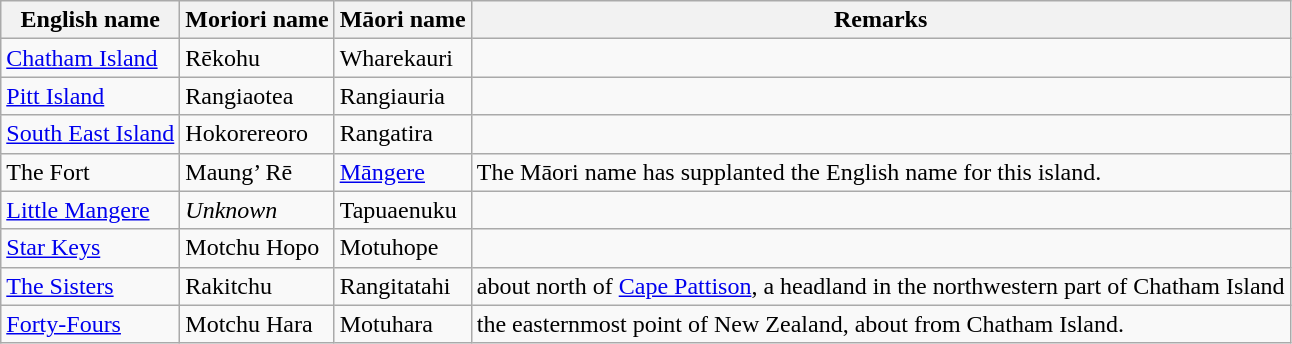<table class="wikitable">
<tr>
<th>English name</th>
<th>Moriori name</th>
<th>Māori name</th>
<th>Remarks</th>
</tr>
<tr>
<td><a href='#'>Chatham Island</a></td>
<td>Rēkohu</td>
<td>Wharekauri</td>
<td></td>
</tr>
<tr>
<td><a href='#'>Pitt Island</a></td>
<td>Rangiaotea</td>
<td>Rangiauria</td>
<td></td>
</tr>
<tr>
<td><a href='#'>South East Island</a></td>
<td>Hokorereoro</td>
<td>Rangatira</td>
<td></td>
</tr>
<tr>
<td>The Fort</td>
<td>Maung’ Rē</td>
<td><a href='#'>Māngere</a></td>
<td>The Māori name has supplanted the English name for this island.</td>
</tr>
<tr>
<td><a href='#'>Little Mangere</a></td>
<td><em>Unknown</em></td>
<td>Tapuaenuku</td>
<td></td>
</tr>
<tr>
<td><a href='#'>Star Keys</a></td>
<td>Motchu Hopo</td>
<td>Motuhope</td>
<td></td>
</tr>
<tr>
<td><a href='#'>The Sisters</a></td>
<td>Rakitchu</td>
<td>Rangitatahi</td>
<td>about  north of <a href='#'>Cape Pattison</a>, a headland in the northwestern part of Chatham Island</td>
</tr>
<tr>
<td><a href='#'>Forty-Fours</a></td>
<td>Motchu Hara</td>
<td>Motuhara</td>
<td>the easternmost point of New Zealand, about  from Chatham Island.</td>
</tr>
</table>
